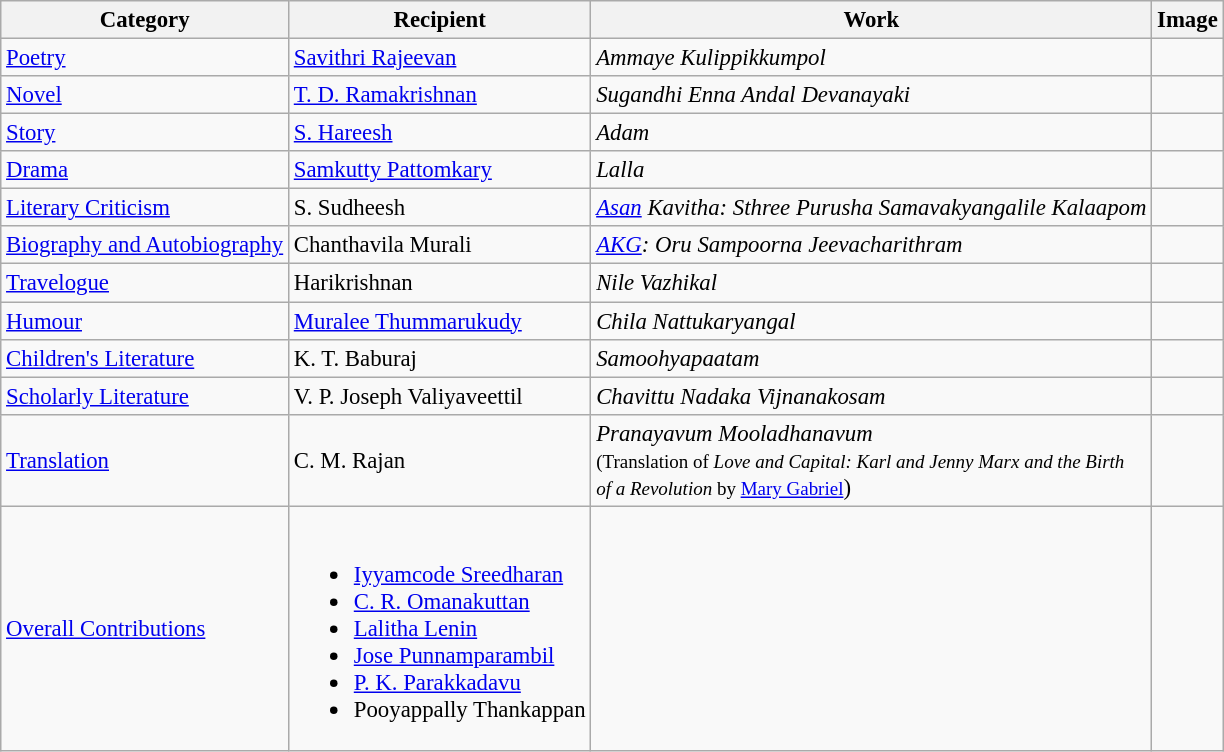<table class="wikitable" style="font-size:95%;">
<tr>
<th>Category</th>
<th>Recipient</th>
<th>Work</th>
<th>Image</th>
</tr>
<tr>
<td><a href='#'>Poetry</a></td>
<td><a href='#'>Savithri Rajeevan</a></td>
<td><em>Ammaye Kulippikkumpol</em></td>
<td></td>
</tr>
<tr>
<td><a href='#'>Novel</a></td>
<td><a href='#'>T. D. Ramakrishnan</a></td>
<td><em>Sugandhi Enna Andal Devanayaki</em></td>
<td></td>
</tr>
<tr>
<td><a href='#'>Story</a></td>
<td><a href='#'>S. Hareesh</a></td>
<td><em>Adam</em></td>
<td></td>
</tr>
<tr>
<td><a href='#'>Drama</a></td>
<td><a href='#'>Samkutty Pattomkary</a></td>
<td><em>Lalla</em></td>
<td></td>
</tr>
<tr>
<td><a href='#'>Literary Criticism</a></td>
<td>S. Sudheesh</td>
<td><em><a href='#'>Asan</a> Kavitha: Sthree Purusha Samavakyangalile Kalaapom</em></td>
<td></td>
</tr>
<tr>
<td><a href='#'>Biography and Autobiography</a></td>
<td>Chanthavila Murali</td>
<td><em><a href='#'>AKG</a>: Oru Sampoorna Jeevacharithram</em></td>
<td></td>
</tr>
<tr>
<td><a href='#'>Travelogue</a></td>
<td>Harikrishnan</td>
<td><em>Nile Vazhikal</em></td>
<td></td>
</tr>
<tr>
<td><a href='#'>Humour</a></td>
<td><a href='#'>Muralee Thummarukudy</a></td>
<td><em>Chila Nattukaryangal</em></td>
<td></td>
</tr>
<tr>
<td><a href='#'>Children's Literature</a></td>
<td>K. T. Baburaj</td>
<td><em>Samoohyapaatam</em></td>
<td></td>
</tr>
<tr>
<td><a href='#'>Scholarly Literature</a></td>
<td>V. P. Joseph Valiyaveettil</td>
<td><em>Chavittu Nadaka Vijnanakosam</em></td>
<td></td>
</tr>
<tr>
<td><a href='#'>Translation</a></td>
<td>C. M. Rajan</td>
<td><em>Pranayavum Mooladhanavum</em><br><small>(Translation of <em>Love and Capital: Karl and Jenny Marx and the Birth</em><br><em>of a Revolution</em> by <a href='#'>Mary Gabriel</a></small>)</td>
<td></td>
</tr>
<tr>
<td><a href='#'>Overall Contributions</a></td>
<td><br><ul><li><a href='#'>Iyyamcode Sreedharan</a></li><li><a href='#'>C. R. Omanakuttan</a></li><li><a href='#'>Lalitha Lenin</a></li><li><a href='#'>Jose Punnamparambil</a></li><li><a href='#'>P. K. Parakkadavu</a></li><li>Pooyappally Thankappan</li></ul></td>
<td></td>
<td></td>
</tr>
</table>
